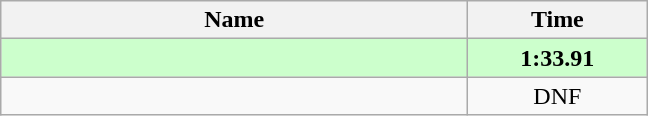<table class="wikitable" style="text-align:center;">
<tr>
<th style="width:19em">Name</th>
<th style="width:7em">Time</th>
</tr>
<tr bgcolor=ccffcc>
<td align=left><strong></strong></td>
<td><strong>1:33.91</strong></td>
</tr>
<tr>
<td align=left></td>
<td>DNF</td>
</tr>
</table>
